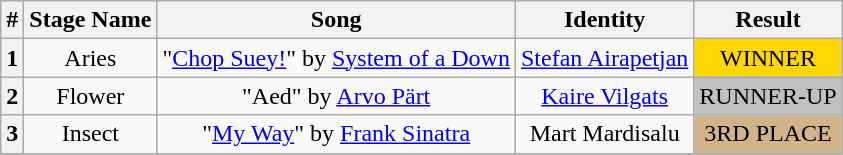<table class="wikitable plainrowheaders" style="text-align: center;">
<tr>
<th>#</th>
<th>Stage Name</th>
<th>Song</th>
<th>Identity</th>
<th>Result</th>
</tr>
<tr>
<th>1</th>
<td>Aries</td>
<td>"<a href='#'>Chop Suey!</a>" by <a href='#'>System of a Down</a></td>
<td><a href='#'>Stefan Airapetjan</a></td>
<td bgcolor="gold">WINNER</td>
</tr>
<tr>
<th>2</th>
<td>Flower</td>
<td>"Aed" by <a href='#'>Arvo Pärt</a></td>
<td><a href='#'>Kaire Vilgats</a></td>
<td bgcolor="silver">RUNNER-UP</td>
</tr>
<tr>
<th>3</th>
<td>Insect</td>
<td>"<a href='#'>My Way</a>" by <a href='#'>Frank Sinatra</a></td>
<td>Mart Mardisalu</td>
<td bgcolor="tan">3RD PLACE</td>
</tr>
<tr>
</tr>
</table>
